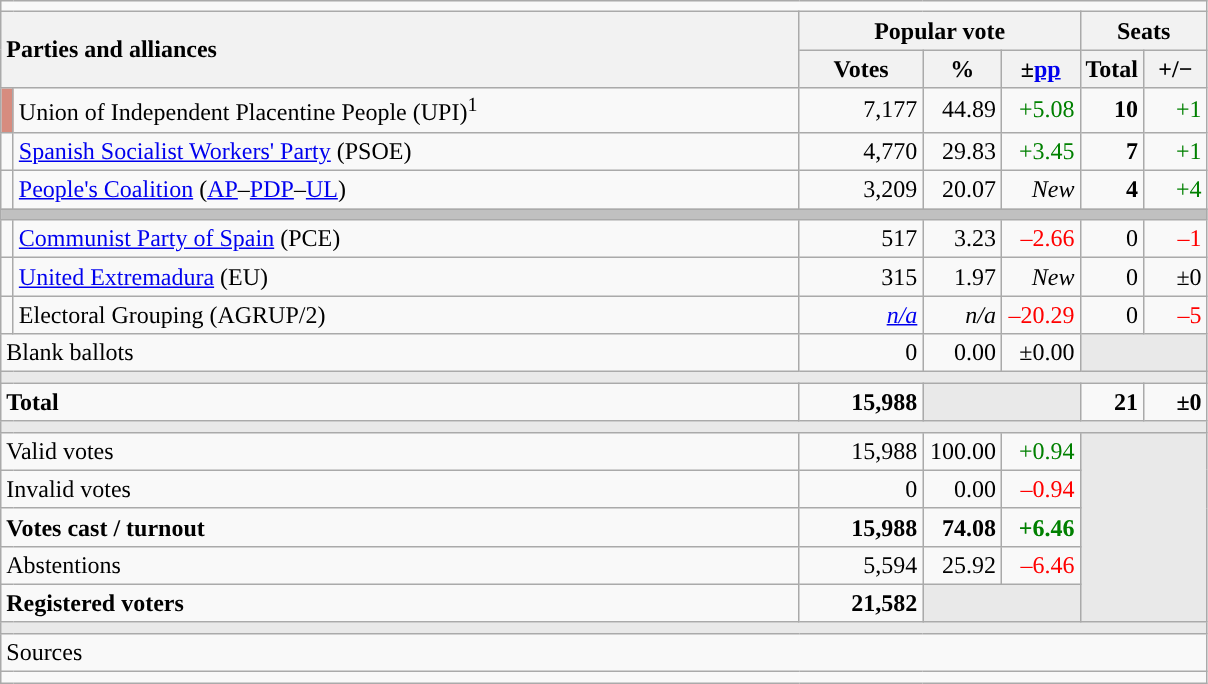<table class="wikitable" style="text-align:right;">
<tr>
<td colspan="7"></td>
</tr>
<tr>
<th style="text-align:left;" rowspan="2" colspan="2" width="525">Parties and alliances</th>
<th colspan="3">Popular vote</th>
<th colspan="2">Seats</th>
</tr>
<tr>
<th width="75">Votes</th>
<th width="45">%</th>
<th width="45">±<a href='#'>pp</a></th>
<th width="35">Total</th>
<th width="35">+/−</th>
</tr>
<tr>
<td width="1" style="color:inherit;background:#D78C7F"></td>
<td align="left">Union of Independent Placentine People (UPI)<sup>1</sup></td>
<td>7,177</td>
<td>44.89</td>
<td style="color:green;">+5.08</td>
<td><strong>10</strong></td>
<td style="color:green;">+1</td>
</tr>
<tr>
<td style="color:inherit;background:"></td>
<td align="left"><a href='#'>Spanish Socialist Workers' Party</a> (PSOE)</td>
<td>4,770</td>
<td>29.83</td>
<td style="color:green;">+3.45</td>
<td><strong>7</strong></td>
<td style="color:green;">+1</td>
</tr>
<tr>
<td style="color:inherit;background:"></td>
<td align="left"><a href='#'>People's Coalition</a> (<a href='#'>AP</a>–<a href='#'>PDP</a>–<a href='#'>UL</a>)</td>
<td>3,209</td>
<td>20.07</td>
<td><em>New</em></td>
<td><strong>4</strong></td>
<td style="color:green;">+4</td>
</tr>
<tr>
<td colspan="7" bgcolor="#C0C0C0"></td>
</tr>
<tr>
<td style="color:inherit;background:"></td>
<td align="left"><a href='#'>Communist Party of Spain</a> (PCE)</td>
<td>517</td>
<td>3.23</td>
<td style="color:red;">–2.66</td>
<td>0</td>
<td style="color:red;">–1</td>
</tr>
<tr>
<td style="color:inherit;background:"></td>
<td align="left"><a href='#'>United Extremadura</a> (EU)</td>
<td>315</td>
<td>1.97</td>
<td><em>New</em></td>
<td>0</td>
<td>±0</td>
</tr>
<tr>
<td style="color:inherit;background:"></td>
<td align="left">Electoral Grouping (AGRUP/2)</td>
<td><em><a href='#'>n/a</a></em></td>
<td><em>n/a</em></td>
<td style="color:red;">–20.29</td>
<td>0</td>
<td style="color:red;">–5</td>
</tr>
<tr>
<td align="left" colspan="2">Blank ballots</td>
<td>0</td>
<td>0.00</td>
<td>±0.00</td>
<td bgcolor="#E9E9E9" colspan="2"></td>
</tr>
<tr>
<td colspan="7" bgcolor="#E9E9E9"></td>
</tr>
<tr style="font-weight:bold;">
<td align="left" colspan="2">Total</td>
<td>15,988</td>
<td bgcolor="#E9E9E9" colspan="2"></td>
<td>21</td>
<td>±0</td>
</tr>
<tr>
<td colspan="7" bgcolor="#E9E9E9"></td>
</tr>
<tr>
<td align="left" colspan="2">Valid votes</td>
<td>15,988</td>
<td>100.00</td>
<td style="color:green;">+0.94</td>
<td bgcolor="#E9E9E9" colspan="2" rowspan="5"></td>
</tr>
<tr>
<td align="left" colspan="2">Invalid votes</td>
<td>0</td>
<td>0.00</td>
<td style="color:red;">–0.94</td>
</tr>
<tr style="font-weight:bold;">
<td align="left" colspan="2">Votes cast / turnout</td>
<td>15,988</td>
<td>74.08</td>
<td style="color:green;">+6.46</td>
</tr>
<tr>
<td align="left" colspan="2">Abstentions</td>
<td>5,594</td>
<td>25.92</td>
<td style="color:red;">–6.46</td>
</tr>
<tr style="font-weight:bold;">
<td align="left" colspan="2">Registered voters</td>
<td>21,582</td>
<td bgcolor="#E9E9E9" colspan="2"></td>
</tr>
<tr>
<td colspan="7" bgcolor="#E9E9E9"></td>
</tr>
<tr>
<td align="left" colspan="7">Sources</td>
</tr>
<tr>
<td colspan="7" style="text-align:left; max-width:790px;"></td>
</tr>
</table>
